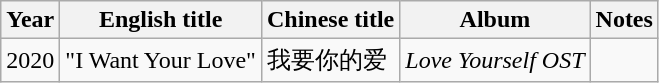<table class="wikitable">
<tr>
<th>Year</th>
<th>English title</th>
<th>Chinese title</th>
<th>Album</th>
<th>Notes</th>
</tr>
<tr>
<td>2020</td>
<td>"I Want Your Love"</td>
<td>我要你的爱</td>
<td><em>Love Yourself OST</em></td>
<td></td>
</tr>
</table>
